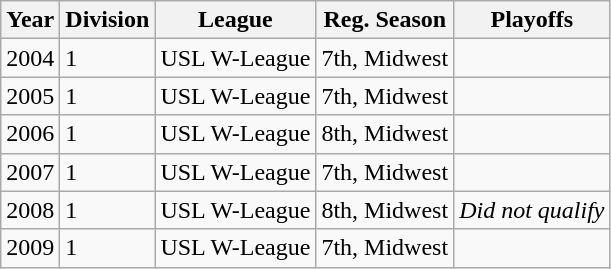<table class="wikitable">
<tr>
<th>Year</th>
<th>Division</th>
<th>League</th>
<th>Reg. Season</th>
<th>Playoffs</th>
</tr>
<tr>
<td>2004</td>
<td>1</td>
<td>USL W-League</td>
<td>7th, Midwest</td>
<td></td>
</tr>
<tr>
<td>2005</td>
<td>1</td>
<td>USL W-League</td>
<td>7th, Midwest</td>
<td></td>
</tr>
<tr>
<td>2006</td>
<td>1</td>
<td>USL W-League</td>
<td>8th, Midwest</td>
<td></td>
</tr>
<tr>
<td>2007</td>
<td>1</td>
<td>USL W-League</td>
<td>7th, Midwest</td>
<td></td>
</tr>
<tr>
<td>2008</td>
<td>1</td>
<td>USL W-League</td>
<td>8th, Midwest</td>
<td><em>Did not qualify</em></td>
</tr>
<tr>
<td>2009</td>
<td>1</td>
<td>USL W-League</td>
<td>7th, Midwest</td>
<td></td>
</tr>
</table>
